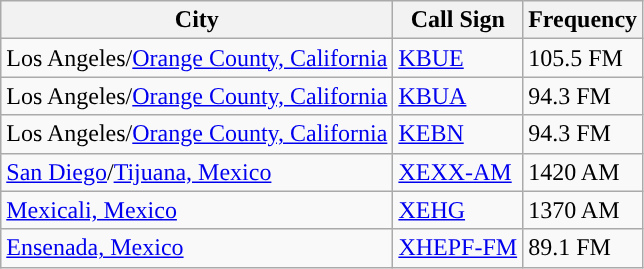<table class="wikitable">
<tr>
<th>City</th>
<th>Call Sign</th>
<th>Frequency</th>
</tr>
<tr>
<td>Los Angeles/<a href='#'>Orange County, California</a></td>
<td><a href='#'>KBUE</a></td>
<td>105.5 FM</td>
</tr>
<tr>
<td>Los Angeles/<a href='#'>Orange County, California</a></td>
<td><a href='#'>KBUA</a></td>
<td>94.3 FM</td>
</tr>
<tr>
<td>Los Angeles/<a href='#'>Orange County, California</a></td>
<td><a href='#'>KEBN</a></td>
<td>94.3 FM</td>
</tr>
<tr>
<td><a href='#'>San Diego</a>/<a href='#'>Tijuana, Mexico</a></td>
<td><a href='#'>XEXX-AM</a></td>
<td>1420 AM</td>
</tr>
<tr>
<td><a href='#'>Mexicali, Mexico</a></td>
<td><a href='#'>XEHG</a></td>
<td>1370 AM</td>
</tr>
<tr>
<td><a href='#'>Ensenada, Mexico</a></td>
<td><a href='#'>XHEPF-FM</a></td>
<td>89.1 FM</td>
</tr>
</table>
